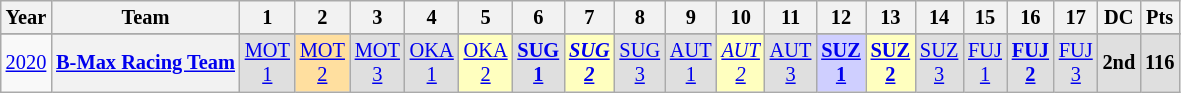<table class="wikitable" style="text-align:center; font-size:85%">
<tr>
<th>Year</th>
<th>Team</th>
<th>1</th>
<th>2</th>
<th>3</th>
<th>4</th>
<th>5</th>
<th>6</th>
<th>7</th>
<th>8</th>
<th>9</th>
<th>10</th>
<th>11</th>
<th>12</th>
<th>13</th>
<th>14</th>
<th>15</th>
<th>16</th>
<th>17</th>
<th>DC</th>
<th>Pts</th>
</tr>
<tr>
</tr>
<tr>
<td><a href='#'>2020</a></td>
<th nowrap><a href='#'>B-Max Racing Team</a></th>
<td style="background:#DFDFDF;"><a href='#'>MOT<br>1</a><br></td>
<td style="background:#FFDF9F;"><a href='#'>MOT<br>2</a><br></td>
<td style="background:#DFDFDF;"><a href='#'>MOT<br>3</a><br></td>
<td style="background:#DFDFDF;"><a href='#'>OKA<br>1</a><br></td>
<td style="background:#FFFFBF;"><a href='#'>OKA<br>2</a><br></td>
<td style="background:#DFDFDF;"><strong><a href='#'>SUG<br>1</a></strong><br></td>
<td style="background:#FFFFBF;"><strong><em><a href='#'>SUG<br>2</a></em></strong><br></td>
<td style="background:#DFDFDF;"><a href='#'>SUG<br>3</a><br></td>
<td style="background:#DFDFDF;"><a href='#'>AUT<br>1</a><br></td>
<td style="background:#FFFFBF;"><em><a href='#'>AUT<br>2</a></em><br></td>
<td style="background:#DFDFDF;"><a href='#'>AUT<br>3</a><br></td>
<td style="background:#CFCFFF;"><strong><a href='#'>SUZ<br>1</a></strong><br></td>
<td style="background:#FFFFBF;"><strong><a href='#'>SUZ<br>2</a></strong><br></td>
<td style="background:#DFDFDF;"><a href='#'>SUZ<br>3</a><br></td>
<td style="background:#DFDFDF;"><a href='#'>FUJ<br>1</a><br></td>
<td style="background:#DFDFDF;"><strong><a href='#'>FUJ<br>2</a></strong><br></td>
<td style="background:#DFDFDF;"><a href='#'>FUJ<br>3</a><br></td>
<th style="background:#DFDFDF;">2nd</th>
<th style="background:#DFDFDF;">116</th>
</tr>
</table>
